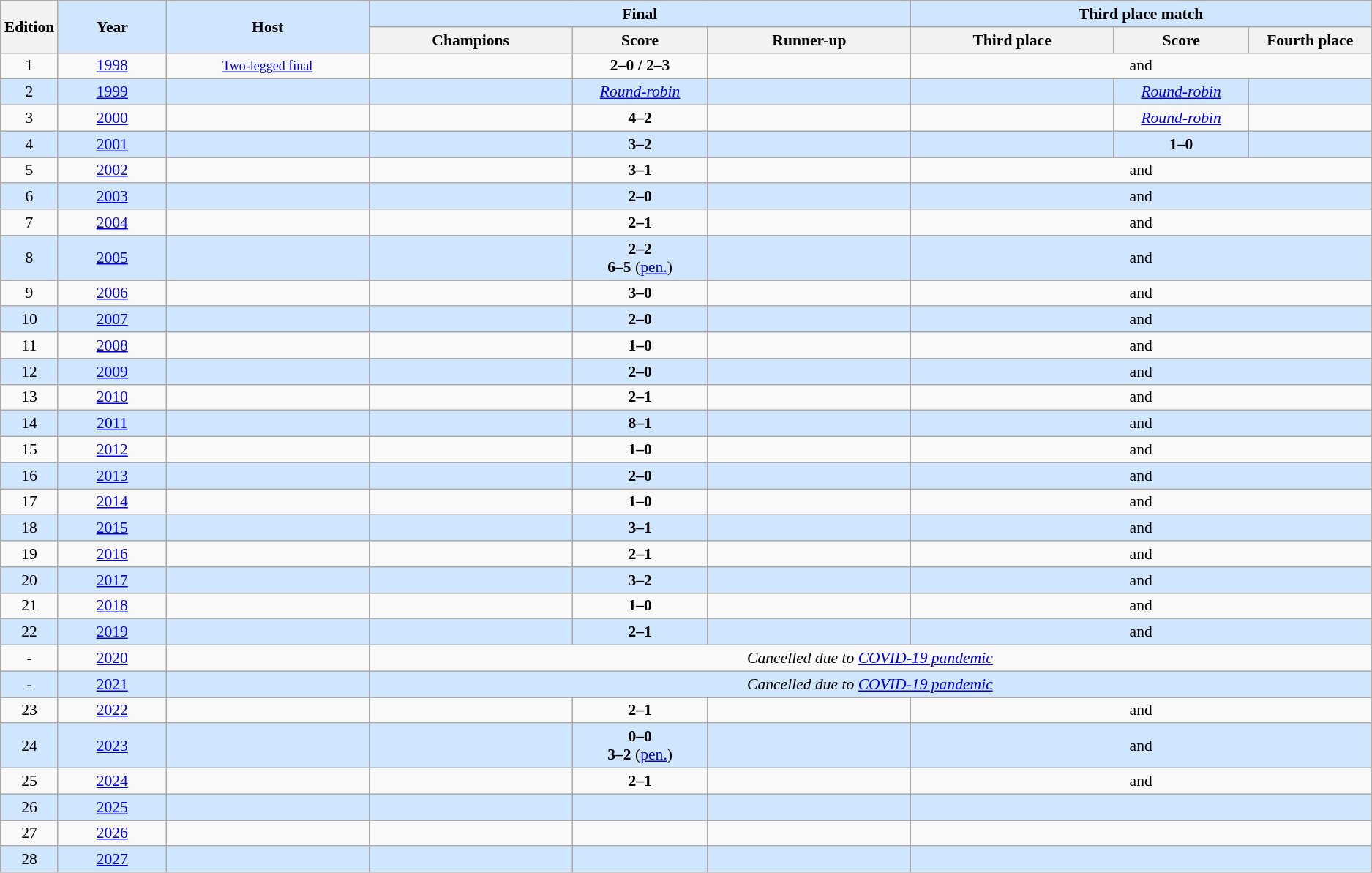<table class="wikitable" style="font-size: 90%; text-align: center;">
<tr>
<th rowspan=2 width=3%>Edition</th>
<th rowspan=2 width="8%" style="background: #D0E6FF;">Year</th>
<th rowspan=2 width="15%" style="background: #D0E6FF;">Host</th>
<th colspan=3 style="background: #D0E6FF;">Final</th>
<th colspan=3 style="background: #D0E6FF;">Third place match</th>
</tr>
<tr bgcolor="#EFEFEF">
<th width="15%">Champions</th>
<th width="10%">Score</th>
<th width="15%">Runner-up</th>
<th width=15%>Third place</th>
<th width=10%>Score</th>
<th width=15%>Fourth place</th>
</tr>
<tr>
<td>1</td>
<td><a href='#'>1998</a></td>
<td><small><a href='#'>Two-legged final</a></small></td>
<td><strong></strong></td>
<td><strong>2–0 / 2–3</strong></td>
<td></td>
<td colspan="3"> and </td>
</tr>
<tr style="background: #D0E6FF;">
<td>2</td>
<td><a href='#'>1999</a></td>
<td></td>
<td><strong></strong></td>
<td><em><a href='#'>Round-robin</a></em></td>
<td></td>
<td></td>
<td><em><a href='#'>Round-robin</a></em></td>
<td></td>
</tr>
<tr>
<td>3</td>
<td><a href='#'>2000</a></td>
<td></td>
<td><strong></strong></td>
<td><strong>4–2</strong></td>
<td></td>
<td></td>
<td><em><a href='#'>Round-robin</a></em></td>
<td></td>
</tr>
<tr style="background: #D0E6FF;">
<td>4</td>
<td><a href='#'>2001</a></td>
<td></td>
<td><strong></strong></td>
<td><strong>3–2</strong></td>
<td></td>
<td></td>
<td><strong>1–0</strong></td>
<td></td>
</tr>
<tr>
<td>5</td>
<td><a href='#'>2002</a></td>
<td></td>
<td><strong></strong></td>
<td><strong>3–1</strong></td>
<td></td>
<td colspan="3"> and </td>
</tr>
<tr style="background: #D0E6FF;">
<td>6</td>
<td><a href='#'>2003</a></td>
<td></td>
<td><strong></strong></td>
<td><strong>2–0</strong></td>
<td></td>
<td colspan="3"> and </td>
</tr>
<tr>
<td>7</td>
<td><a href='#'>2004</a></td>
<td></td>
<td><strong></strong></td>
<td><strong>2–1</strong></td>
<td></td>
<td colspan="3"> and </td>
</tr>
<tr style="background: #D0E6FF;">
<td>8</td>
<td><a href='#'>2005</a></td>
<td></td>
<td><strong></strong></td>
<td><strong>2–2</strong><br><strong>6–5</strong> (<a href='#'>pen.</a>)</td>
<td></td>
<td colspan="3"> and </td>
</tr>
<tr>
<td>9</td>
<td><a href='#'>2006</a></td>
<td></td>
<td><strong></strong></td>
<td><strong>3–0</strong></td>
<td></td>
<td colspan="3"> and </td>
</tr>
<tr style="background: #D0E6FF;">
<td>10</td>
<td><a href='#'>2007</a></td>
<td></td>
<td><strong></strong></td>
<td><strong>2–0</strong> </td>
<td></td>
<td colspan="3"> and </td>
</tr>
<tr>
<td>11</td>
<td><a href='#'>2008</a></td>
<td></td>
<td><strong></strong></td>
<td><strong>1–0</strong></td>
<td></td>
<td colspan="3"> and </td>
</tr>
<tr style="background: #D0E6FF;">
<td>12</td>
<td><a href='#'>2009</a></td>
<td></td>
<td><strong></strong></td>
<td><strong>2–0</strong></td>
<td></td>
<td colspan="3"> and </td>
</tr>
<tr>
<td>13</td>
<td><a href='#'>2010</a></td>
<td></td>
<td><strong></strong></td>
<td><strong>2–1</strong></td>
<td></td>
<td colspan="3"> and </td>
</tr>
<tr style="background: #D0E6FF;">
<td>14</td>
<td><a href='#'>2011</a></td>
<td></td>
<td><strong></strong></td>
<td><strong>8–1</strong></td>
<td></td>
<td colspan="3"> and </td>
</tr>
<tr>
<td>15</td>
<td><a href='#'>2012</a></td>
<td></td>
<td><strong></strong></td>
<td><strong>1–0</strong> </td>
<td></td>
<td colspan="3"> and </td>
</tr>
<tr style="background: #D0E6FF;">
<td>16</td>
<td><a href='#'>2013</a></td>
<td></td>
<td><strong></strong></td>
<td><strong>2–0</strong> </td>
<td></td>
<td colspan="3"> and </td>
</tr>
<tr>
<td>17</td>
<td><a href='#'>2014</a></td>
<td></td>
<td><strong></strong></td>
<td><strong>1–0</strong></td>
<td></td>
<td colspan="3"> and </td>
</tr>
<tr style="background: #D0E6FF;">
<td>18</td>
<td><a href='#'>2015</a></td>
<td></td>
<td><strong></strong></td>
<td><strong>3–1</strong></td>
<td></td>
<td colspan="3"> and </td>
</tr>
<tr>
<td>19</td>
<td><a href='#'>2016</a></td>
<td></td>
<td><strong></strong></td>
<td><strong>2–1</strong></td>
<td></td>
<td colspan="3"> and </td>
</tr>
<tr style="background: #D0E6FF;">
<td>20</td>
<td><a href='#'>2017</a></td>
<td></td>
<td><strong></strong></td>
<td><strong>3–2</strong></td>
<td></td>
<td colspan="3"> and </td>
</tr>
<tr>
<td>21</td>
<td><a href='#'>2018</a></td>
<td></td>
<td><strong></strong></td>
<td><strong>1–0</strong></td>
<td></td>
<td colspan="3"> and </td>
</tr>
<tr style="background: #D0E6FF;">
<td>22</td>
<td><a href='#'>2019</a></td>
<td></td>
<td><strong></strong></td>
<td><strong>2–1</strong></td>
<td></td>
<td colspan="3"> and </td>
</tr>
<tr>
<td>-</td>
<td><a href='#'>2020</a></td>
<td></td>
<td colspan="6"><em>Cancelled due to <a href='#'>COVID-19 pandemic</a></em></td>
</tr>
<tr style="background: #D0E6FF;">
<td>-</td>
<td><a href='#'>2021</a></td>
<td></td>
<td colspan="6"><em>Cancelled due to <a href='#'>COVID-19 pandemic</a></em></td>
</tr>
<tr>
<td>23</td>
<td><a href='#'>2022</a></td>
<td></td>
<td><strong></strong></td>
<td><strong>2–1</strong></td>
<td></td>
<td colspan="3"> and </td>
</tr>
<tr style="background: #D0E6FF;">
<td>24</td>
<td><a href='#'>2023</a></td>
<td></td>
<td><strong></strong></td>
<td><strong>0–0</strong><br><strong>3–2</strong> (<a href='#'>pen.</a>)</td>
<td></td>
<td colspan="3"> and </td>
</tr>
<tr>
<td>25</td>
<td><a href='#'>2024</a></td>
<td></td>
<td><strong></strong></td>
<td><strong>2–1</strong> </td>
<td></td>
<td colspan="3"> and </td>
</tr>
<tr style="background: #D0E6FF;">
<td>26</td>
<td><a href='#'>2025</a></td>
<td></td>
<td></td>
<td></td>
<td></td>
<td colspan="3"></td>
</tr>
<tr>
<td>27</td>
<td><a href='#'>2026</a></td>
<td></td>
<td></td>
<td></td>
<td></td>
<td colspan="3"></td>
</tr>
<tr style="background: #D0E6FF;">
<td>28</td>
<td><a href='#'>2027</a></td>
<td></td>
<td></td>
<td></td>
<td></td>
<td colspan="3"></td>
</tr>
</table>
